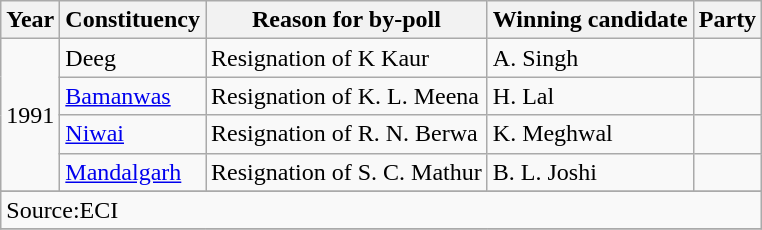<table class="wikitable sortable">
<tr>
<th>Year</th>
<th>Constituency</th>
<th>Reason for by-poll</th>
<th>Winning candidate</th>
<th colspan=2>Party</th>
</tr>
<tr>
<td rowspan=4>1991</td>
<td>Deeg</td>
<td>Resignation of K Kaur</td>
<td>A. Singh</td>
<td></td>
</tr>
<tr>
<td><a href='#'>Bamanwas</a></td>
<td>Resignation of K. L. Meena</td>
<td>H. Lal</td>
<td></td>
</tr>
<tr>
<td><a href='#'>Niwai</a></td>
<td>Resignation of R. N. Berwa</td>
<td>K. Meghwal</td>
<td></td>
</tr>
<tr>
<td><a href='#'>Mandalgarh</a></td>
<td>Resignation of S. C. Mathur</td>
<td>B. L. Joshi</td>
<td></td>
</tr>
<tr>
</tr>
<tr class="sortbottom">
<td colspan=6>Source:ECI</td>
</tr>
<tr>
</tr>
</table>
